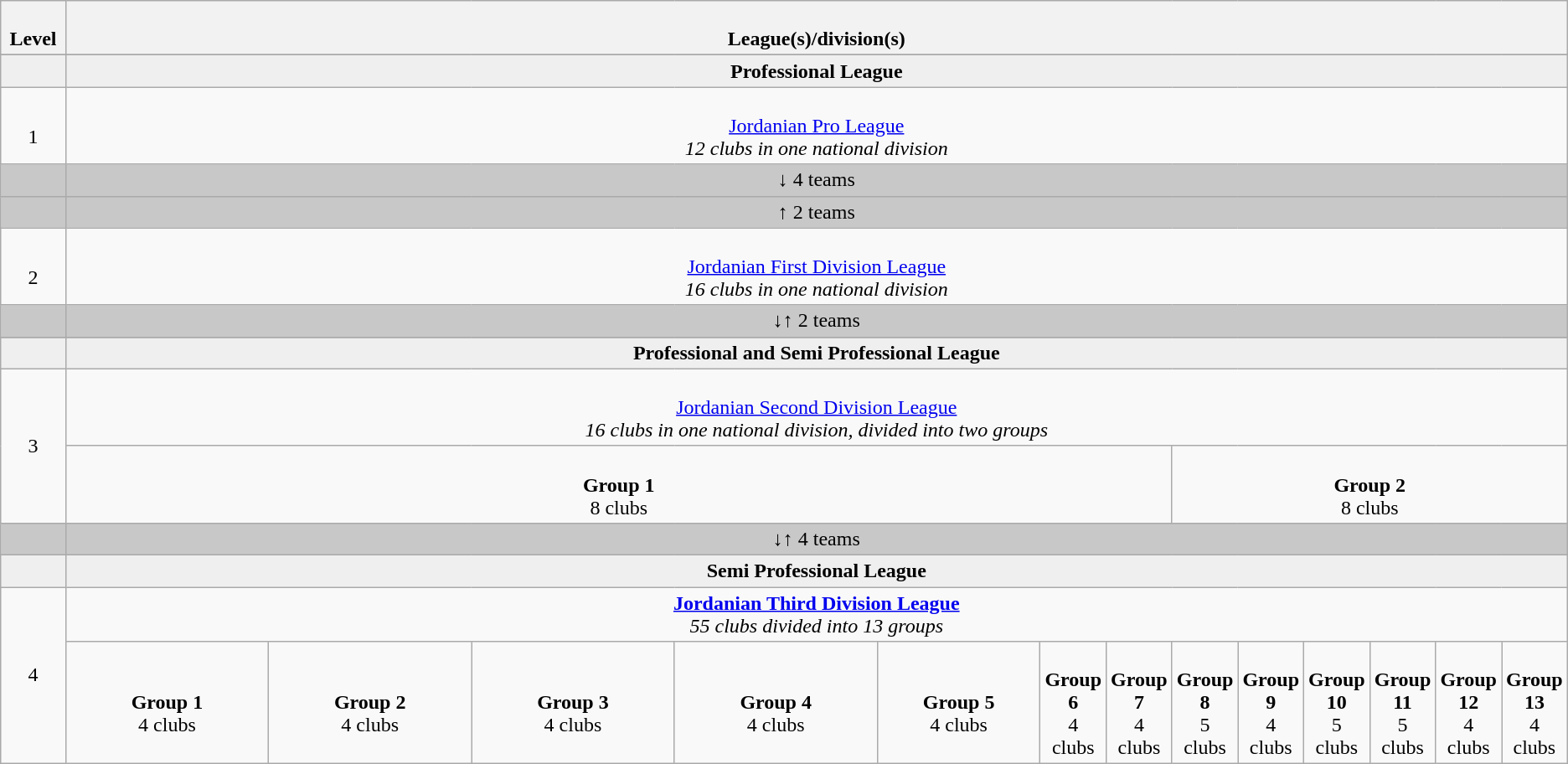<table class="wikitable" style="text-align: center;">
<tr>
<th width=4%><br>Level</th>
<th colspan="14" width="96%"><br>League(s)/division(s)</th>
</tr>
<tr>
</tr>
<tr style="background:#efefef;">
<td width="4.6%" align="center"></td>
<td colspan="18" width="95.4%" style="text-align:center;"><strong>Professional League</strong></td>
</tr>
<tr>
<td><br>1</td>
<td colspan="14"><br><a href='#'>Jordanian Pro League</a> <br><em>12 clubs in one national division</em><br></td>
</tr>
<tr style="background:#c8c8c8">
<td style="width:4%;"></td>
<td colspan="14" style="width:96%;">↓ 4 teams</td>
</tr>
<tr style="background:#c8c8c8">
<td style="width:4%;"></td>
<td colspan="14" style="width:96%;">↑ 2 teams</td>
</tr>
<tr>
<td><br>2</td>
<td colspan="14"><br><a href='#'>Jordanian First Division League</a> <br><em>16 clubs in one national division</em><br></td>
</tr>
<tr style="background:#c8c8c8">
<td style="width:4%;"></td>
<td colspan="14" style="width:96%;">↓↑ 2 teams</td>
</tr>
<tr>
</tr>
<tr style="background:#efefef;">
<td width="4.6%" align="center"></td>
<td colspan="18" width="95.4%" style="text-align:center;"><strong>Professional and Semi Professional League</strong></td>
</tr>
<tr>
<td rowspan="2">3</td>
<td colspan="14"><br><a href='#'>Jordanian Second Division League</a> <br><em>16 clubs in one national division, divided into two groups</em><br></td>
</tr>
<tr>
<td colspan="7"><br><strong>Group 1</strong><br>
8 clubs</td>
<td colspan="7"><br><strong>Group 2</strong><br>
8 clubs</td>
</tr>
<tr style="background:#c8c8c8">
<td style="width:4%;"></td>
<td colspan="14" style="width:96%;">↓↑ 4 teams</td>
</tr>
<tr style="background:#efefef;">
<td width="4.6%" align="center"></td>
<td colspan="18" width="95.4%" style="text-align:center;"><strong>Semi Professional League</strong></td>
</tr>
<tr>
<td rowspan="2">4</td>
<td colspan="13"><strong><a href='#'>Jordanian Third Division League</a></strong> <br><em>55 clubs divided into 13 groups</em><br></td>
</tr>
<tr>
<td width="20%"><br><strong>Group 1</strong><br>
4 clubs</td>
<td width="20%"><br><strong>Group 2</strong><br>
4 clubs</td>
<td width="20%"><br><strong>Group 3</strong><br>
4 clubs</td>
<td width="20%"><br><strong>Group 4</strong><br>
4 clubs</td>
<td width="20%"><br><strong>Group 5</strong><br>
4 clubs</td>
<td width="20%"><br><strong>Group 6</strong><br>
4 clubs</td>
<td width="20%"><br><strong>Group 7</strong><br>
4 clubs</td>
<td width="20%"><br><strong>Group 8</strong><br>
5 clubs</td>
<td width="20%"><br><strong>Group 9</strong><br>
4 clubs</td>
<td width="20%"><br><strong>Group 10</strong><br>
5 clubs</td>
<td width="20%"><br><strong>Group 11</strong><br>
5 clubs</td>
<td width="20%"><br><strong>Group 12</strong><br>
4 clubs</td>
<td width="20%"><br><strong>Group 13</strong><br>
4 clubs</td>
</tr>
</table>
